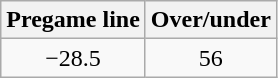<table class="wikitable" style="margin-left: auto; margin-right: auto; border: none; display: inline-table;">
<tr align="center">
<th style=>Pregame line</th>
<th style=>Over/under</th>
</tr>
<tr align="center">
<td>−28.5</td>
<td>56</td>
</tr>
</table>
